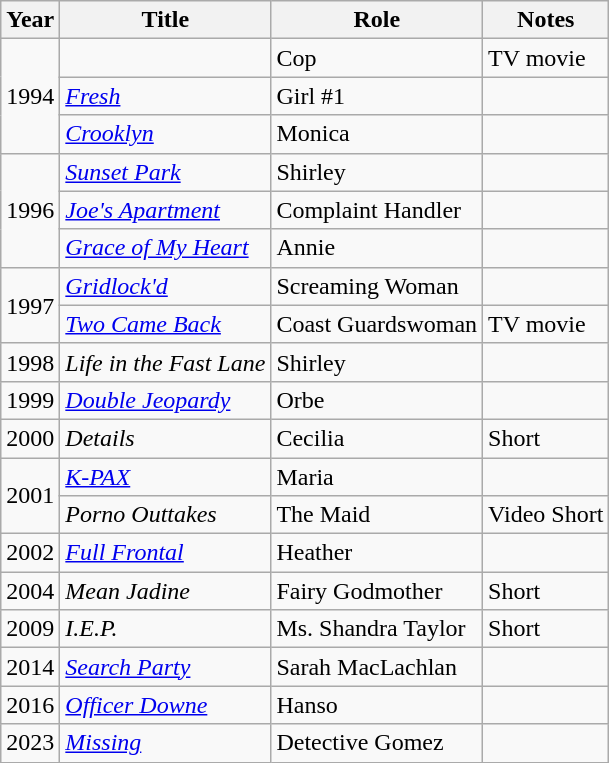<table class="wikitable sortable">
<tr>
<th>Year</th>
<th>Title</th>
<th>Role</th>
<th>Notes</th>
</tr>
<tr>
<td rowspan=3>1994</td>
<td><em></em></td>
<td>Cop</td>
<td>TV movie</td>
</tr>
<tr>
<td><em><a href='#'>Fresh</a></em></td>
<td>Girl #1</td>
<td></td>
</tr>
<tr>
<td><em><a href='#'>Crooklyn</a></em></td>
<td>Monica</td>
<td></td>
</tr>
<tr>
<td rowspan=3>1996</td>
<td><em><a href='#'>Sunset Park</a></em></td>
<td>Shirley</td>
<td></td>
</tr>
<tr>
<td><em><a href='#'>Joe's Apartment</a></em></td>
<td>Complaint Handler</td>
<td></td>
</tr>
<tr>
<td><em><a href='#'>Grace of My Heart</a></em></td>
<td>Annie</td>
<td></td>
</tr>
<tr>
<td rowspan=2>1997</td>
<td><em><a href='#'>Gridlock'd</a></em></td>
<td>Screaming Woman</td>
<td></td>
</tr>
<tr>
<td><em><a href='#'>Two Came Back</a></em></td>
<td>Coast Guardswoman</td>
<td>TV movie</td>
</tr>
<tr>
<td>1998</td>
<td><em>Life in the Fast Lane</em></td>
<td>Shirley</td>
<td></td>
</tr>
<tr>
<td>1999</td>
<td><em><a href='#'>Double Jeopardy</a></em></td>
<td>Orbe</td>
<td></td>
</tr>
<tr>
<td>2000</td>
<td><em>Details</em></td>
<td>Cecilia</td>
<td>Short</td>
</tr>
<tr>
<td rowspan=2>2001</td>
<td><em><a href='#'>K-PAX</a></em></td>
<td>Maria</td>
<td></td>
</tr>
<tr>
<td><em>Porno Outtakes</em></td>
<td>The Maid</td>
<td>Video Short</td>
</tr>
<tr>
<td>2002</td>
<td><em><a href='#'>Full Frontal</a></em></td>
<td>Heather</td>
<td></td>
</tr>
<tr>
<td>2004</td>
<td><em>Mean Jadine</em></td>
<td>Fairy Godmother</td>
<td>Short</td>
</tr>
<tr>
<td>2009</td>
<td><em>I.E.P.</em></td>
<td>Ms. Shandra Taylor</td>
<td>Short</td>
</tr>
<tr>
<td>2014</td>
<td><em><a href='#'>Search Party</a></em></td>
<td>Sarah MacLachlan</td>
<td></td>
</tr>
<tr>
<td>2016</td>
<td><em><a href='#'>Officer Downe</a></em></td>
<td>Hanso</td>
<td></td>
</tr>
<tr>
<td>2023</td>
<td><em><a href='#'>Missing</a></em></td>
<td>Detective Gomez</td>
<td></td>
</tr>
</table>
